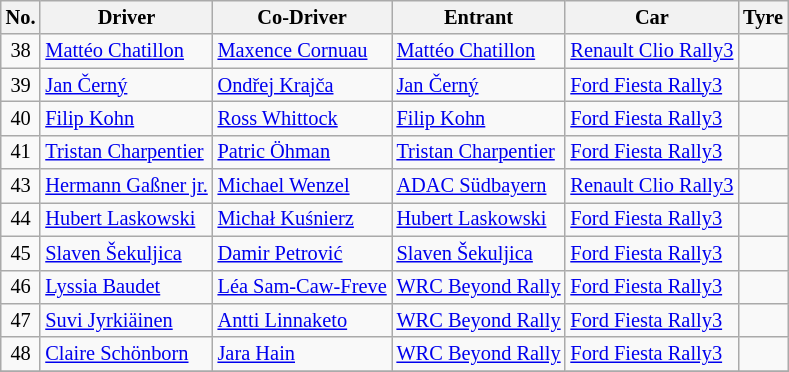<table class="wikitable" style="font-size: 85%;">
<tr>
<th>No.</th>
<th>Driver</th>
<th>Co-Driver</th>
<th>Entrant</th>
<th>Car</th>
<th>Tyre</th>
</tr>
<tr>
<td align="center">38</td>
<td> <a href='#'>Mattéo Chatillon</a></td>
<td> <a href='#'>Maxence Cornuau</a></td>
<td> <a href='#'>Mattéo Chatillon</a></td>
<td><a href='#'>Renault Clio Rally3</a></td>
<td align="center"></td>
</tr>
<tr>
<td align="center">39</td>
<td> <a href='#'>Jan Černý</a></td>
<td> <a href='#'>Ondřej Krajča</a></td>
<td> <a href='#'>Jan Černý</a></td>
<td><a href='#'>Ford Fiesta Rally3</a></td>
<td align="center"></td>
</tr>
<tr>
<td align="center">40</td>
<td> <a href='#'>Filip Kohn</a></td>
<td> <a href='#'>Ross Whittock</a></td>
<td> <a href='#'>Filip Kohn</a></td>
<td><a href='#'>Ford Fiesta Rally3</a></td>
<td align="center"></td>
</tr>
<tr>
<td align="center">41</td>
<td> <a href='#'>Tristan Charpentier</a></td>
<td> <a href='#'>Patric Öhman</a></td>
<td> <a href='#'>Tristan Charpentier</a></td>
<td><a href='#'>Ford Fiesta Rally3</a></td>
<td align="center"></td>
</tr>
<tr>
<td align="center">43</td>
<td> <a href='#'>Hermann Gaßner jr.</a></td>
<td> <a href='#'>Michael Wenzel</a></td>
<td> <a href='#'>ADAC Südbayern</a></td>
<td><a href='#'>Renault Clio Rally3</a></td>
<td align="center"></td>
</tr>
<tr>
<td align="center">44</td>
<td> <a href='#'>Hubert Laskowski</a></td>
<td> <a href='#'>Michał Kuśnierz</a></td>
<td> <a href='#'>Hubert Laskowski</a></td>
<td><a href='#'>Ford Fiesta Rally3</a></td>
<td align="center"></td>
</tr>
<tr>
<td align="center">45</td>
<td> <a href='#'>Slaven Šekuljica</a></td>
<td> <a href='#'>Damir Petrović</a></td>
<td> <a href='#'>Slaven Šekuljica</a></td>
<td><a href='#'>Ford Fiesta Rally3</a></td>
<td align="center"></td>
</tr>
<tr>
<td align="center">46</td>
<td> <a href='#'>Lyssia Baudet</a></td>
<td> <a href='#'>Léa Sam-Caw-Freve</a></td>
<td> <a href='#'>WRC Beyond Rally</a></td>
<td><a href='#'>Ford Fiesta Rally3</a></td>
<td align="center"></td>
</tr>
<tr>
<td align="center">47</td>
<td> <a href='#'>Suvi Jyrkiäinen</a></td>
<td> <a href='#'>Antti Linnaketo</a></td>
<td> <a href='#'>WRC Beyond Rally</a></td>
<td><a href='#'>Ford Fiesta Rally3</a></td>
<td align="center"></td>
</tr>
<tr>
<td align="center">48</td>
<td> <a href='#'>Claire Schönborn</a></td>
<td> <a href='#'>Jara Hain</a></td>
<td> <a href='#'>WRC Beyond Rally</a></td>
<td><a href='#'>Ford Fiesta Rally3</a></td>
<td align="center"></td>
</tr>
<tr>
</tr>
</table>
